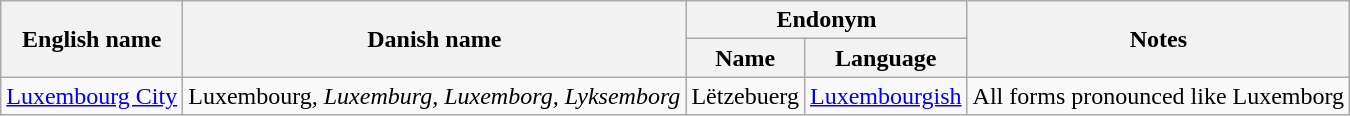<table class="wikitable sortable mw-collapsible">
<tr>
<th rowspan="2"><strong>English name</strong></th>
<th rowspan="2"><strong>Danish name</strong></th>
<th colspan="2"><strong>Endonym</strong></th>
<th rowspan="2"><strong>Notes</strong></th>
</tr>
<tr>
<th><strong>Name</strong></th>
<th><strong>Language</strong></th>
</tr>
<tr>
<td><a href='#'>Luxembourg City</a></td>
<td>Luxembourg<em>, Luxemburg, Luxemborg, Lyksemborg</em></td>
<td>Lëtzebuerg</td>
<td><a href='#'>Luxembourgish</a></td>
<td>All forms pronounced like Luxemborg</td>
</tr>
</table>
